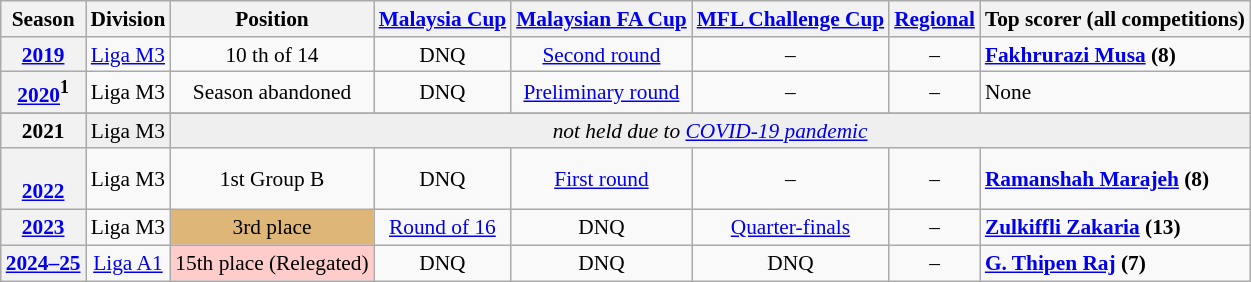<table class="wikitable" style="font-size:89%;">
<tr>
<th>Season</th>
<th>Division</th>
<th>Position</th>
<th><a href='#'>Malaysia Cup</a></th>
<th><a href='#'>Malaysian FA Cup</a></th>
<th><a href='#'>MFL Challenge Cup</a></th>
<th><a href='#'>Regional</a></th>
<th>Top scorer (all competitions)</th>
</tr>
<tr>
<th style="text-align:center;"><a href='#'>2019</a></th>
<td style="text-align:center;"><a href='#'>Liga M3</a></td>
<td style="text-align:center;">10 th of 14</td>
<td style="text-align:center;">DNQ</td>
<td style="text-align:center;"><a href='#'>Second round</a></td>
<td style="text-align:center;">–</td>
<td style="text-align:center;">–</td>
<td><strong>  <a href='#'>Fakhrurazi Musa</a> (8)</strong></td>
</tr>
<tr>
<th style="text-align:center;"><a href='#'>2020</a><sup>1</sup></th>
<td style="text-align:center;">Liga M3</td>
<td style="text-align:center;">Season abandoned</td>
<td style="text-align:center;">DNQ</td>
<td style="text-align:center;"><a href='#'>Preliminary round</a></td>
<td style="text-align:center;">–</td>
<td style="text-align:center;">–</td>
<td>None</td>
</tr>
<tr>
</tr>
<tr style="background:#efefef;">
<th style="text-align:center;">2021</th>
<td style="text-align:center;">Liga M3</td>
<td colspan=7 align=center><em>not held due to <a href='#'>COVID-19 pandemic</a></em></td>
</tr>
<tr>
<th style="text-align:center;"><br><a href='#'>2022</a></th>
<td style="text-align:center;">Liga M3</td>
<td style="text-align:center;">1st Group B</td>
<td style="text-align:center;">DNQ</td>
<td style="text-align:center;"><a href='#'>First round</a></td>
<td style="text-align:center;">–</td>
<td style="text-align:center;">–</td>
<td><strong>  <a href='#'>Ramanshah Marajeh</a> (8)</strong></td>
</tr>
<tr>
<th style="text-align:center;"><a href='#'>2023</a></th>
<td style="text-align:center;">Liga M3</td>
<td bgcolor=#deb678 style="text-align:center;">3rd place</td>
<td style="text-align:center;"><a href='#'>Round of 16</a></td>
<td style="text-align:center;">DNQ</td>
<td style="text-align:center;"><a href='#'>Quarter-finals</a></td>
<td style="text-align:center;">–</td>
<td><strong> <a href='#'>Zulkiffli Zakaria</a> (13)</strong></td>
</tr>
<tr>
<th style="text-align:center;"><a href='#'>2024–25</a></th>
<td style="text-align:center;"><a href='#'>Liga A1</a></td>
<td bgcolor="#FFCCCC" style="text-align:center;">15th place (Relegated)</td>
<td style="text-align:center;">DNQ</td>
<td style="text-align:center;">DNQ</td>
<td style="text-align:center;">DNQ</td>
<td style="text-align:center;">–</td>
<td><strong> <a href='#'>G. Thipen Raj</a> (7)</strong></td>
</tr>
</table>
